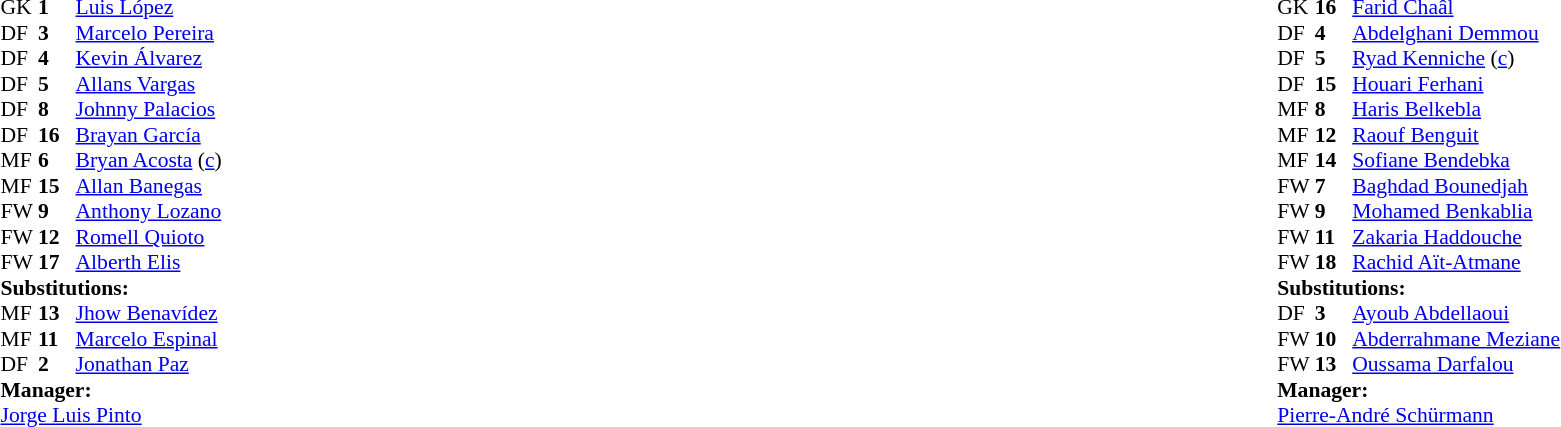<table width="100%">
<tr>
<td valign="top" width="50%"><br><table style="font-size: 90%" cellspacing="0" cellpadding="0">
<tr>
<th width="25"></th>
<th width="25"></th>
</tr>
<tr>
<td>GK</td>
<td><strong>1</strong></td>
<td><a href='#'>Luis López</a></td>
</tr>
<tr>
<td>DF</td>
<td><strong>3</strong></td>
<td><a href='#'>Marcelo Pereira</a></td>
</tr>
<tr>
<td>DF</td>
<td><strong>4</strong></td>
<td><a href='#'>Kevin Álvarez</a></td>
</tr>
<tr>
<td>DF</td>
<td><strong>5</strong></td>
<td><a href='#'>Allans Vargas</a></td>
</tr>
<tr>
<td>DF</td>
<td><strong>8</strong></td>
<td><a href='#'>Johnny Palacios</a></td>
<td></td>
</tr>
<tr>
<td>DF</td>
<td><strong>16</strong></td>
<td><a href='#'>Brayan García</a></td>
</tr>
<tr>
<td>MF</td>
<td><strong>6</strong></td>
<td><a href='#'>Bryan Acosta</a> (<a href='#'>c</a>)</td>
<td></td>
<td></td>
</tr>
<tr>
<td>MF</td>
<td><strong>15</strong></td>
<td><a href='#'>Allan Banegas</a></td>
<td></td>
<td></td>
</tr>
<tr>
<td>FW</td>
<td><strong>9</strong></td>
<td><a href='#'>Anthony Lozano</a></td>
</tr>
<tr>
<td>FW</td>
<td><strong>12</strong></td>
<td><a href='#'>Romell Quioto</a></td>
</tr>
<tr>
<td>FW</td>
<td><strong>17</strong></td>
<td><a href='#'>Alberth Elis</a></td>
<td></td>
<td></td>
</tr>
<tr>
<td colspan=3><strong>Substitutions:</strong></td>
</tr>
<tr>
<td>MF</td>
<td><strong>13</strong></td>
<td><a href='#'>Jhow Benavídez</a></td>
<td></td>
<td></td>
</tr>
<tr>
<td>MF</td>
<td><strong>11</strong></td>
<td><a href='#'>Marcelo Espinal</a></td>
<td></td>
<td></td>
</tr>
<tr>
<td>DF</td>
<td><strong>2</strong></td>
<td><a href='#'>Jonathan Paz</a></td>
<td></td>
<td></td>
</tr>
<tr>
<td colspan=3><strong>Manager:</strong></td>
</tr>
<tr>
<td colspan=3><a href='#'>Jorge Luis Pinto</a></td>
</tr>
</table>
</td>
<td valign="top"></td>
<td valign="top" width="50%"><br><table style="font-size: 90%" cellspacing="0" cellpadding="0" align="center">
<tr>
<th width="25"></th>
<th width="25"></th>
</tr>
<tr>
<td>GK</td>
<td><strong>16</strong></td>
<td><a href='#'>Farid Chaâl</a></td>
</tr>
<tr>
<td>DF</td>
<td><strong>4</strong></td>
<td><a href='#'>Abdelghani Demmou</a></td>
</tr>
<tr>
<td>DF</td>
<td><strong>5</strong></td>
<td><a href='#'>Ryad Kenniche</a> (<a href='#'>c</a>)</td>
<td></td>
<td></td>
</tr>
<tr>
<td>DF</td>
<td><strong>15</strong></td>
<td><a href='#'>Houari Ferhani</a></td>
</tr>
<tr>
<td>MF</td>
<td><strong>8</strong></td>
<td><a href='#'>Haris Belkebla</a></td>
<td></td>
</tr>
<tr>
<td>MF</td>
<td><strong>12</strong></td>
<td><a href='#'>Raouf Benguit</a></td>
</tr>
<tr>
<td>MF</td>
<td><strong>14</strong></td>
<td><a href='#'>Sofiane Bendebka</a></td>
</tr>
<tr>
<td>FW</td>
<td><strong>7</strong></td>
<td><a href='#'>Baghdad Bounedjah</a></td>
<td></td>
</tr>
<tr>
<td>FW</td>
<td><strong>9</strong></td>
<td><a href='#'>Mohamed Benkablia</a></td>
<td></td>
<td></td>
</tr>
<tr>
<td>FW</td>
<td><strong>11</strong></td>
<td><a href='#'>Zakaria Haddouche</a></td>
</tr>
<tr>
<td>FW</td>
<td><strong>18</strong></td>
<td><a href='#'>Rachid Aït-Atmane</a></td>
<td></td>
<td></td>
</tr>
<tr>
<td colspan=3><strong>Substitutions:</strong></td>
</tr>
<tr>
<td>DF</td>
<td><strong>3</strong></td>
<td><a href='#'>Ayoub Abdellaoui</a></td>
<td></td>
<td></td>
</tr>
<tr>
<td>FW</td>
<td><strong>10</strong></td>
<td><a href='#'>Abderrahmane Meziane</a></td>
<td></td>
<td></td>
</tr>
<tr>
<td>FW</td>
<td><strong>13</strong></td>
<td><a href='#'>Oussama Darfalou</a></td>
<td></td>
<td></td>
</tr>
<tr>
<td colspan=3><strong>Manager:</strong></td>
</tr>
<tr>
<td colspan=3><a href='#'>Pierre-André Schürmann</a></td>
</tr>
</table>
</td>
</tr>
</table>
